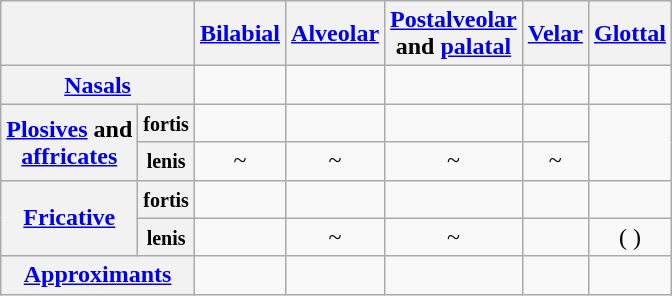<table class="wikitable" style="text-align:center">
<tr>
<th colspan="2"></th>
<th><a href='#'>Bilabial</a></th>
<th><a href='#'>Alveolar</a></th>
<th><a href='#'>Postalveolar</a><br>and <a href='#'>palatal</a></th>
<th><a href='#'>Velar</a></th>
<th><a href='#'>Glottal</a></th>
</tr>
<tr>
<th colspan="2"><a href='#'>Nasals</a></th>
<td> </td>
<td> </td>
<td></td>
<td></td>
<td></td>
</tr>
<tr>
<th rowspan="2"><a href='#'>Plosives</a> and<br><a href='#'>affricates</a></th>
<th><small>fortis</small></th>
<td> </td>
<td> </td>
<td> </td>
<td> </td>
<td rowspan="2"> </td>
</tr>
<tr>
<th><small>lenis</small></th>
<td> ~  </td>
<td> ~  </td>
<td> ~  </td>
<td> ~  </td>
</tr>
<tr>
<th rowspan="2"><a href='#'>Fricative</a></th>
<th><small>fortis</small></th>
<td></td>
<td> </td>
<td> </td>
<td></td>
<td></td>
</tr>
<tr>
<th><small>lenis</small></th>
<td></td>
<td> ~  </td>
<td> ~  </td>
<td></td>
<td>( )</td>
</tr>
<tr>
<th colspan="2"><a href='#'>Approximants</a></th>
<td></td>
<td></td>
<td> </td>
<td> </td>
<td></td>
</tr>
</table>
